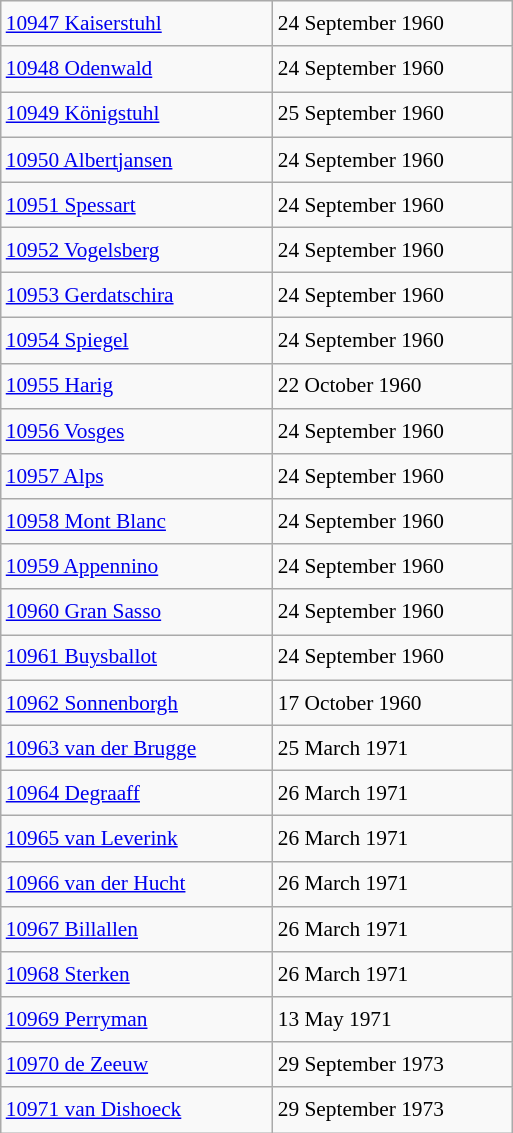<table class="wikitable" style="font-size: 89%; float: left; width: 24em; margin-right: 1em; line-height: 1.65em">
<tr>
<td><a href='#'>10947 Kaiserstuhl</a></td>
<td>24 September 1960</td>
</tr>
<tr>
<td><a href='#'>10948 Odenwald</a></td>
<td>24 September 1960</td>
</tr>
<tr>
<td><a href='#'>10949 Königstuhl</a></td>
<td>25 September 1960</td>
</tr>
<tr>
<td><a href='#'>10950 Albertjansen</a></td>
<td>24 September 1960</td>
</tr>
<tr>
<td><a href='#'>10951 Spessart</a></td>
<td>24 September 1960</td>
</tr>
<tr>
<td><a href='#'>10952 Vogelsberg</a></td>
<td>24 September 1960</td>
</tr>
<tr>
<td><a href='#'>10953 Gerdatschira</a></td>
<td>24 September 1960</td>
</tr>
<tr>
<td><a href='#'>10954 Spiegel</a></td>
<td>24 September 1960</td>
</tr>
<tr>
<td><a href='#'>10955 Harig</a></td>
<td>22 October 1960</td>
</tr>
<tr>
<td><a href='#'>10956 Vosges</a></td>
<td>24 September 1960</td>
</tr>
<tr>
<td><a href='#'>10957 Alps</a></td>
<td>24 September 1960</td>
</tr>
<tr>
<td><a href='#'>10958 Mont Blanc</a></td>
<td>24 September 1960</td>
</tr>
<tr>
<td><a href='#'>10959 Appennino</a></td>
<td>24 September 1960</td>
</tr>
<tr>
<td><a href='#'>10960 Gran Sasso</a></td>
<td>24 September 1960</td>
</tr>
<tr>
<td><a href='#'>10961 Buysballot</a></td>
<td>24 September 1960</td>
</tr>
<tr>
<td><a href='#'>10962 Sonnenborgh</a></td>
<td>17 October 1960</td>
</tr>
<tr>
<td><a href='#'>10963 van der Brugge</a></td>
<td>25 March 1971</td>
</tr>
<tr>
<td><a href='#'>10964 Degraaff</a></td>
<td>26 March 1971</td>
</tr>
<tr>
<td><a href='#'>10965 van Leverink</a></td>
<td>26 March 1971</td>
</tr>
<tr>
<td><a href='#'>10966 van der Hucht</a></td>
<td>26 March 1971</td>
</tr>
<tr>
<td><a href='#'>10967 Billallen</a></td>
<td>26 March 1971</td>
</tr>
<tr>
<td><a href='#'>10968 Sterken</a></td>
<td>26 March 1971</td>
</tr>
<tr>
<td><a href='#'>10969 Perryman</a></td>
<td>13 May 1971</td>
</tr>
<tr>
<td><a href='#'>10970 de Zeeuw</a></td>
<td>29 September 1973</td>
</tr>
<tr>
<td><a href='#'>10971 van Dishoeck</a></td>
<td>29 September 1973</td>
</tr>
</table>
